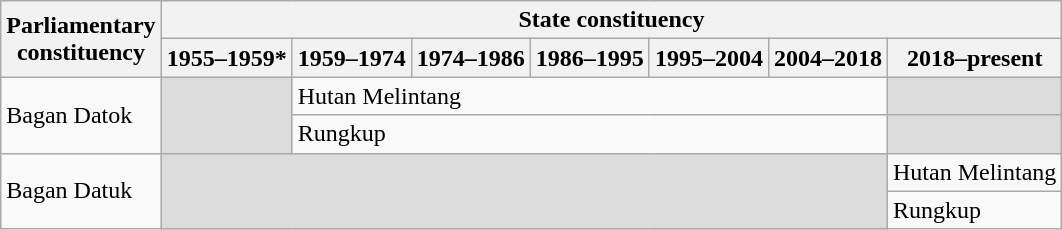<table class="wikitable">
<tr>
<th rowspan="2">Parliamentary<br>constituency</th>
<th colspan="7">State constituency</th>
</tr>
<tr>
<th>1955–1959*</th>
<th>1959–1974</th>
<th>1974–1986</th>
<th>1986–1995</th>
<th>1995–2004</th>
<th>2004–2018</th>
<th>2018–present</th>
</tr>
<tr>
<td rowspan="2">Bagan Datok</td>
<td rowspan="2" bgcolor="dcdcdc"></td>
<td colspan="5">Hutan Melintang</td>
<td bgcolor="dcdcdc"></td>
</tr>
<tr>
<td colspan="5">Rungkup</td>
<td bgcolor="dcdcdc"></td>
</tr>
<tr>
<td rowspan="2">Bagan Datuk</td>
<td colspan="6" rowspan="2" bgcolor="dcdcdc"></td>
<td>Hutan Melintang</td>
</tr>
<tr>
<td>Rungkup</td>
</tr>
</table>
